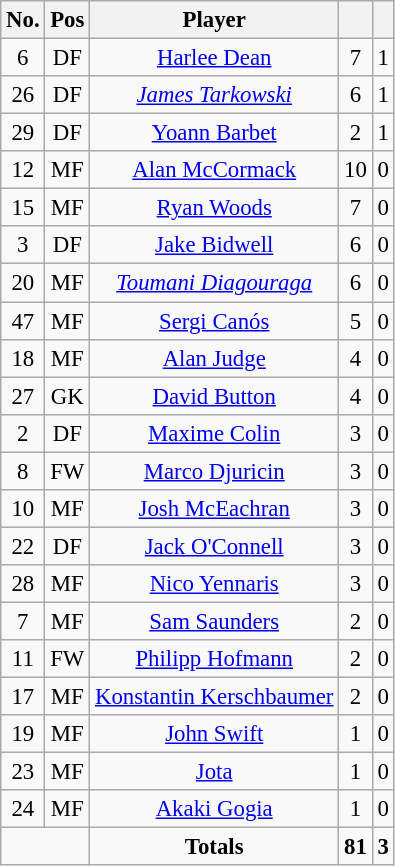<table class="wikitable"  style="text-align:center; border:1px #aaa solid; font-size:95%;">
<tr>
<th>No.</th>
<th>Pos</th>
<th>Player</th>
<th></th>
<th></th>
</tr>
<tr>
<td>6</td>
<td>DF</td>
<td><a href='#'>Harlee Dean</a></td>
<td>7</td>
<td>1</td>
</tr>
<tr>
<td>26</td>
<td>DF</td>
<td><em><a href='#'>James Tarkowski</a></em></td>
<td>6</td>
<td>1</td>
</tr>
<tr>
<td>29</td>
<td>DF</td>
<td><a href='#'>Yoann Barbet</a></td>
<td>2</td>
<td>1</td>
</tr>
<tr>
<td>12</td>
<td>MF</td>
<td><a href='#'>Alan McCormack</a></td>
<td>10</td>
<td>0</td>
</tr>
<tr>
<td>15</td>
<td>MF</td>
<td><a href='#'>Ryan Woods</a></td>
<td>7</td>
<td>0</td>
</tr>
<tr>
<td>3</td>
<td>DF</td>
<td><a href='#'>Jake Bidwell</a></td>
<td>6</td>
<td>0</td>
</tr>
<tr>
<td>20</td>
<td>MF</td>
<td><em><a href='#'>Toumani Diagouraga</a></em></td>
<td>6</td>
<td>0</td>
</tr>
<tr>
<td>47</td>
<td>MF</td>
<td><a href='#'>Sergi Canós</a></td>
<td>5</td>
<td>0</td>
</tr>
<tr>
<td>18</td>
<td>MF</td>
<td><a href='#'>Alan Judge</a></td>
<td>4</td>
<td>0</td>
</tr>
<tr>
<td>27</td>
<td>GK</td>
<td><a href='#'>David Button</a></td>
<td>4</td>
<td>0</td>
</tr>
<tr>
<td>2</td>
<td>DF</td>
<td><a href='#'>Maxime Colin</a></td>
<td>3</td>
<td>0</td>
</tr>
<tr>
<td>8</td>
<td>FW</td>
<td><a href='#'>Marco Djuricin</a></td>
<td>3</td>
<td>0</td>
</tr>
<tr>
<td>10</td>
<td>MF</td>
<td><a href='#'>Josh McEachran</a></td>
<td>3</td>
<td>0</td>
</tr>
<tr>
<td>22</td>
<td>DF</td>
<td><a href='#'>Jack O'Connell</a></td>
<td>3</td>
<td>0</td>
</tr>
<tr>
<td>28</td>
<td>MF</td>
<td><a href='#'>Nico Yennaris</a></td>
<td>3</td>
<td>0</td>
</tr>
<tr>
<td>7</td>
<td>MF</td>
<td><a href='#'>Sam Saunders</a></td>
<td>2</td>
<td>0</td>
</tr>
<tr>
<td>11</td>
<td>FW</td>
<td><a href='#'>Philipp Hofmann</a></td>
<td>2</td>
<td>0</td>
</tr>
<tr>
<td>17</td>
<td>MF</td>
<td><a href='#'>Konstantin Kerschbaumer</a></td>
<td>2</td>
<td>0</td>
</tr>
<tr>
<td>19</td>
<td>MF</td>
<td><a href='#'>John Swift</a></td>
<td>1</td>
<td>0</td>
</tr>
<tr>
<td>23</td>
<td>MF</td>
<td><a href='#'>Jota</a></td>
<td>1</td>
<td>0</td>
</tr>
<tr>
<td>24</td>
<td>MF</td>
<td><a href='#'>Akaki Gogia</a></td>
<td>1</td>
<td>0</td>
</tr>
<tr>
<td colspan="2"></td>
<td><strong>Totals</strong></td>
<td><strong>81</strong></td>
<td><strong>3</strong></td>
</tr>
</table>
